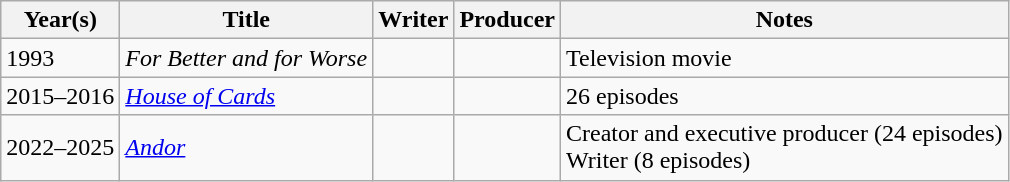<table class="wikitable">
<tr>
<th>Year(s)</th>
<th>Title</th>
<th>Writer</th>
<th>Producer</th>
<th>Notes</th>
</tr>
<tr>
<td>1993</td>
<td><em>For Better and for Worse</em></td>
<td></td>
<td></td>
<td>Television movie</td>
</tr>
<tr>
<td>2015–2016</td>
<td><em><a href='#'>House of Cards</a></em></td>
<td></td>
<td></td>
<td>26 episodes</td>
</tr>
<tr>
<td>2022–2025</td>
<td><em><a href='#'>Andor</a></em></td>
<td></td>
<td></td>
<td>Creator and executive producer (24 episodes)<br>Writer (8 episodes)</td>
</tr>
</table>
